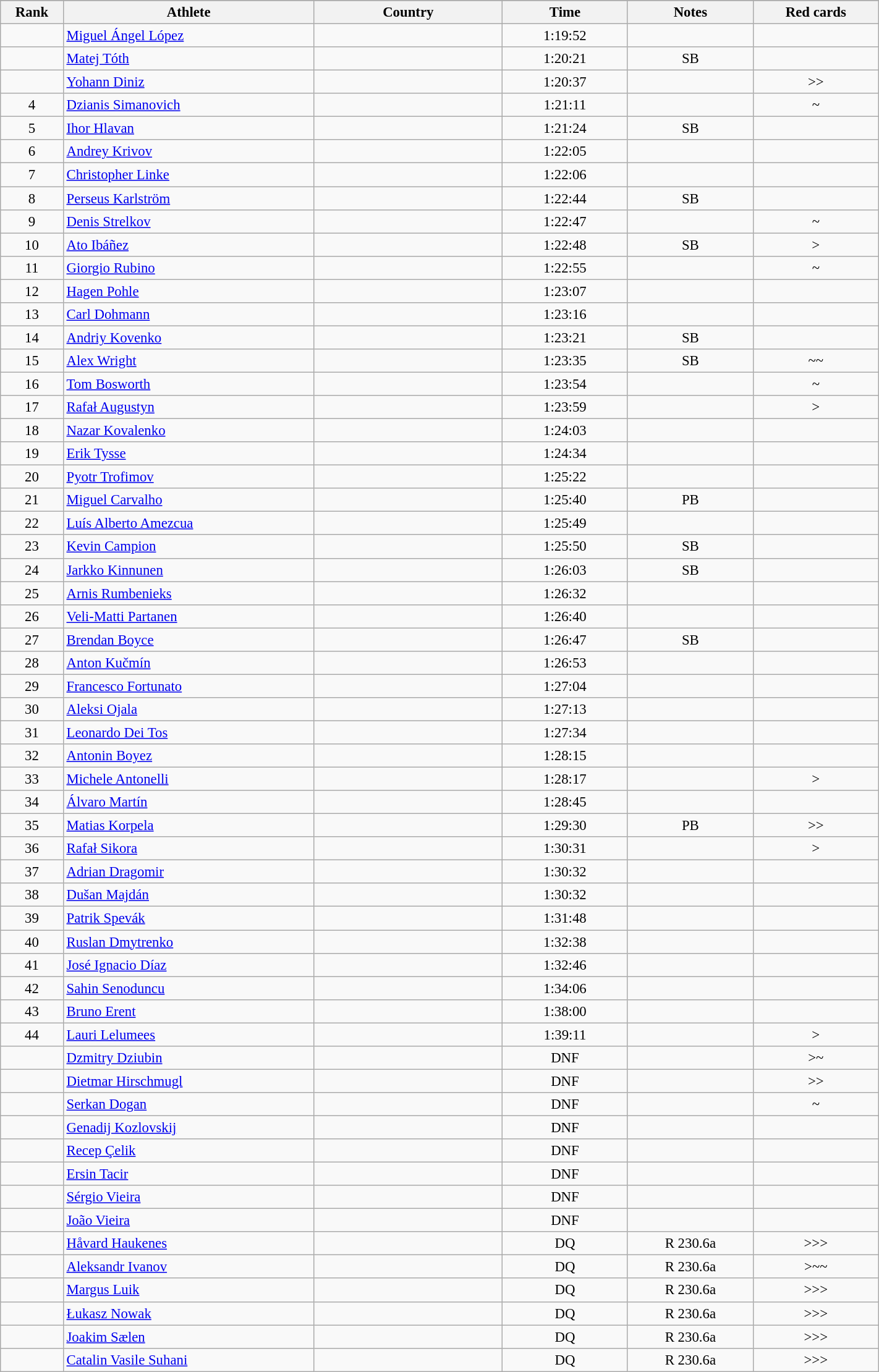<table class="wikitable sortable" style=" text-align:center; font-size:95%;" width="75%">
<tr>
</tr>
<tr>
<th width=5%>Rank</th>
<th width=20%>Athlete</th>
<th width=15%>Country</th>
<th width=10%>Time</th>
<th width=10%>Notes</th>
<th width=10%>Red cards</th>
</tr>
<tr>
<td align=center></td>
<td align=left><a href='#'>Miguel Ángel López</a></td>
<td align=left></td>
<td>1:19:52</td>
<td></td>
<td></td>
</tr>
<tr>
<td align=center></td>
<td align=left><a href='#'>Matej Tóth</a></td>
<td align=left></td>
<td>1:20:21</td>
<td>SB</td>
<td></td>
</tr>
<tr>
<td align=center></td>
<td align=left><a href='#'>Yohann Diniz</a></td>
<td align=left></td>
<td>1:20:37</td>
<td></td>
<td>>></td>
</tr>
<tr>
<td align=center>4</td>
<td align=left><a href='#'>Dzianis Simanovich</a></td>
<td align=left></td>
<td>1:21:11</td>
<td></td>
<td>~</td>
</tr>
<tr>
<td align=center>5</td>
<td align=left><a href='#'>Ihor Hlavan</a></td>
<td align=left></td>
<td>1:21:24</td>
<td>SB</td>
<td></td>
</tr>
<tr>
<td align=center>6</td>
<td align=left><a href='#'>Andrey Krivov</a></td>
<td align=left></td>
<td>1:22:05</td>
<td></td>
<td></td>
</tr>
<tr>
<td align=center>7</td>
<td align=left><a href='#'>Christopher Linke</a></td>
<td align=left></td>
<td>1:22:06</td>
<td></td>
<td></td>
</tr>
<tr>
<td align=center>8</td>
<td align=left><a href='#'>Perseus Karlström</a></td>
<td align=left></td>
<td>1:22:44</td>
<td>SB</td>
<td></td>
</tr>
<tr>
<td align=center>9</td>
<td align=left><a href='#'>Denis Strelkov</a></td>
<td align=left></td>
<td>1:22:47</td>
<td></td>
<td>~</td>
</tr>
<tr>
<td align=center>10</td>
<td align=left><a href='#'>Ato Ibáñez</a></td>
<td align=left></td>
<td>1:22:48</td>
<td>SB</td>
<td>></td>
</tr>
<tr>
<td align=center>11</td>
<td align=left><a href='#'>Giorgio Rubino</a></td>
<td align=left></td>
<td>1:22:55</td>
<td></td>
<td>~</td>
</tr>
<tr>
<td align=center>12</td>
<td align=left><a href='#'>Hagen Pohle</a></td>
<td align=left></td>
<td>1:23:07</td>
<td></td>
<td></td>
</tr>
<tr>
<td align=center>13</td>
<td align=left><a href='#'>Carl Dohmann</a></td>
<td align=left></td>
<td>1:23:16</td>
<td></td>
<td></td>
</tr>
<tr>
<td align=center>14</td>
<td align=left><a href='#'>Andriy Kovenko</a></td>
<td align=left></td>
<td>1:23:21</td>
<td>SB</td>
<td></td>
</tr>
<tr>
<td align=center>15</td>
<td align=left><a href='#'>Alex Wright</a></td>
<td align=left></td>
<td>1:23:35</td>
<td>SB</td>
<td>~~</td>
</tr>
<tr>
<td align=center>16</td>
<td align=left><a href='#'>Tom Bosworth</a></td>
<td align=left></td>
<td>1:23:54</td>
<td></td>
<td>~</td>
</tr>
<tr>
<td align=center>17</td>
<td align=left><a href='#'>Rafał Augustyn</a></td>
<td align=left></td>
<td>1:23:59</td>
<td></td>
<td>></td>
</tr>
<tr>
<td align=center>18</td>
<td align=left><a href='#'>Nazar Kovalenko</a></td>
<td align=left></td>
<td>1:24:03</td>
<td></td>
<td></td>
</tr>
<tr>
<td align=center>19</td>
<td align=left><a href='#'>Erik Tysse</a></td>
<td align=left></td>
<td>1:24:34</td>
<td></td>
<td></td>
</tr>
<tr>
<td align=center>20</td>
<td align=left><a href='#'>Pyotr Trofimov</a></td>
<td align=left></td>
<td>1:25:22</td>
<td></td>
<td></td>
</tr>
<tr>
<td align=center>21</td>
<td align=left><a href='#'>Miguel Carvalho</a></td>
<td align=left></td>
<td>1:25:40</td>
<td>PB</td>
<td></td>
</tr>
<tr>
<td align=center>22</td>
<td align=left><a href='#'>Luís Alberto Amezcua</a></td>
<td align=left></td>
<td>1:25:49</td>
<td></td>
<td></td>
</tr>
<tr>
<td align=center>23</td>
<td align=left><a href='#'>Kevin Campion</a></td>
<td align=left></td>
<td>1:25:50</td>
<td>SB</td>
<td></td>
</tr>
<tr>
<td align=center>24</td>
<td align=left><a href='#'>Jarkko Kinnunen</a></td>
<td align=left></td>
<td>1:26:03</td>
<td>SB</td>
<td></td>
</tr>
<tr>
<td align=center>25</td>
<td align=left><a href='#'>Arnis Rumbenieks</a></td>
<td align=left></td>
<td>1:26:32</td>
<td></td>
<td></td>
</tr>
<tr>
<td align=center>26</td>
<td align=left><a href='#'>Veli-Matti Partanen</a></td>
<td align=left></td>
<td>1:26:40</td>
<td></td>
<td></td>
</tr>
<tr>
<td align=center>27</td>
<td align=left><a href='#'>Brendan Boyce</a></td>
<td align=left></td>
<td>1:26:47</td>
<td>SB</td>
<td></td>
</tr>
<tr>
<td align=center>28</td>
<td align=left><a href='#'>Anton Kučmín</a></td>
<td align=left></td>
<td>1:26:53</td>
<td></td>
<td></td>
</tr>
<tr>
<td align=center>29</td>
<td align=left><a href='#'>Francesco Fortunato</a></td>
<td align=left></td>
<td>1:27:04</td>
<td></td>
<td></td>
</tr>
<tr>
<td align=center>30</td>
<td align=left><a href='#'>Aleksi Ojala</a></td>
<td align=left></td>
<td>1:27:13</td>
<td></td>
<td></td>
</tr>
<tr>
<td align=center>31</td>
<td align=left><a href='#'>Leonardo Dei Tos</a></td>
<td align=left></td>
<td>1:27:34</td>
<td></td>
<td></td>
</tr>
<tr>
<td align=center>32</td>
<td align=left><a href='#'>Antonin Boyez</a></td>
<td align=left></td>
<td>1:28:15</td>
<td></td>
<td></td>
</tr>
<tr>
<td align=center>33</td>
<td align=left><a href='#'>Michele Antonelli</a></td>
<td align=left></td>
<td>1:28:17</td>
<td></td>
<td>></td>
</tr>
<tr>
<td align=center>34</td>
<td align=left><a href='#'>Álvaro Martín</a></td>
<td align=left></td>
<td>1:28:45</td>
<td></td>
<td></td>
</tr>
<tr>
<td align=center>35</td>
<td align=left><a href='#'>Matias Korpela</a></td>
<td align=left></td>
<td>1:29:30</td>
<td>PB</td>
<td>>></td>
</tr>
<tr>
<td align=center>36</td>
<td align=left><a href='#'>Rafał Sikora</a></td>
<td align=left></td>
<td>1:30:31</td>
<td></td>
<td>></td>
</tr>
<tr>
<td align=center>37</td>
<td align=left><a href='#'>Adrian Dragomir</a></td>
<td align=left></td>
<td>1:30:32</td>
<td></td>
<td></td>
</tr>
<tr>
<td align=center>38</td>
<td align=left><a href='#'>Dušan Majdán</a></td>
<td align=left></td>
<td>1:30:32</td>
<td></td>
<td></td>
</tr>
<tr>
<td align=center>39</td>
<td align=left><a href='#'>Patrik Spevák</a></td>
<td align=left></td>
<td>1:31:48</td>
<td></td>
<td></td>
</tr>
<tr>
<td align=center>40</td>
<td align=left><a href='#'>Ruslan Dmytrenko</a></td>
<td align=left></td>
<td>1:32:38</td>
<td></td>
<td></td>
</tr>
<tr>
<td align=center>41</td>
<td align=left><a href='#'>José Ignacio Díaz</a></td>
<td align=left></td>
<td>1:32:46</td>
<td></td>
<td></td>
</tr>
<tr>
<td align=center>42</td>
<td align=left><a href='#'>Sahin Senoduncu</a></td>
<td align=left></td>
<td>1:34:06</td>
<td></td>
<td></td>
</tr>
<tr>
<td align=center>43</td>
<td align=left><a href='#'>Bruno Erent</a></td>
<td align=left></td>
<td>1:38:00</td>
<td></td>
<td></td>
</tr>
<tr>
<td align=center>44</td>
<td align=left><a href='#'>Lauri Lelumees</a></td>
<td align=left></td>
<td>1:39:11</td>
<td></td>
<td>></td>
</tr>
<tr>
<td align=center></td>
<td align=left><a href='#'>Dzmitry Dziubin</a></td>
<td align=left></td>
<td>DNF</td>
<td></td>
<td>>~</td>
</tr>
<tr>
<td align=center></td>
<td align=left><a href='#'>Dietmar Hirschmugl</a></td>
<td align=left></td>
<td>DNF</td>
<td></td>
<td>>></td>
</tr>
<tr>
<td align=center></td>
<td align=left><a href='#'>Serkan Dogan</a></td>
<td align=left></td>
<td>DNF</td>
<td></td>
<td>~</td>
</tr>
<tr>
<td align=center></td>
<td align=left><a href='#'>Genadij Kozlovskij</a></td>
<td align=left></td>
<td>DNF</td>
<td></td>
<td></td>
</tr>
<tr>
<td align=center></td>
<td align=left><a href='#'>Recep Çelik</a></td>
<td align=left></td>
<td>DNF</td>
<td></td>
<td></td>
</tr>
<tr>
<td align=center></td>
<td align=left><a href='#'>Ersin Tacir</a></td>
<td align=left></td>
<td>DNF</td>
<td></td>
<td></td>
</tr>
<tr>
<td align=center></td>
<td align=left><a href='#'>Sérgio Vieira</a></td>
<td align=left></td>
<td>DNF</td>
<td></td>
<td></td>
</tr>
<tr>
<td align=center></td>
<td align=left><a href='#'>João Vieira</a></td>
<td align=left></td>
<td>DNF</td>
<td></td>
<td></td>
</tr>
<tr>
<td align=center></td>
<td align=left><a href='#'>Håvard Haukenes</a></td>
<td align=left></td>
<td>DQ</td>
<td>R 230.6a</td>
<td>>>></td>
</tr>
<tr>
<td align=center></td>
<td align=left><a href='#'>Aleksandr Ivanov</a></td>
<td align=left></td>
<td>DQ</td>
<td>R 230.6a</td>
<td>>~~</td>
</tr>
<tr>
<td align=center></td>
<td align=left><a href='#'>Margus Luik</a></td>
<td align=left></td>
<td>DQ</td>
<td>R 230.6a</td>
<td>>>></td>
</tr>
<tr>
<td align=center></td>
<td align=left><a href='#'>Łukasz Nowak</a></td>
<td align=left></td>
<td>DQ</td>
<td>R 230.6a</td>
<td>>>></td>
</tr>
<tr>
<td align=center></td>
<td align=left><a href='#'>Joakim Sælen</a></td>
<td align=left></td>
<td>DQ</td>
<td>R 230.6a</td>
<td>>>></td>
</tr>
<tr>
<td align=center></td>
<td align=left><a href='#'>Catalin Vasile Suhani</a></td>
<td align=left></td>
<td>DQ</td>
<td>R 230.6a</td>
<td>>>></td>
</tr>
</table>
